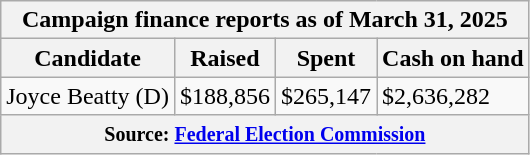<table class="wikitable sortable">
<tr>
<th colspan=4>Campaign finance reports as of March 31, 2025</th>
</tr>
<tr style="text-align:center;">
<th>Candidate</th>
<th>Raised</th>
<th>Spent</th>
<th>Cash on hand</th>
</tr>
<tr>
<td>Joyce Beatty (D)</td>
<td>$188,856</td>
<td>$265,147</td>
<td>$2,636,282</td>
</tr>
<tr>
<th colspan="4"><small>Source: <a href='#'>Federal Election Commission</a></small></th>
</tr>
</table>
